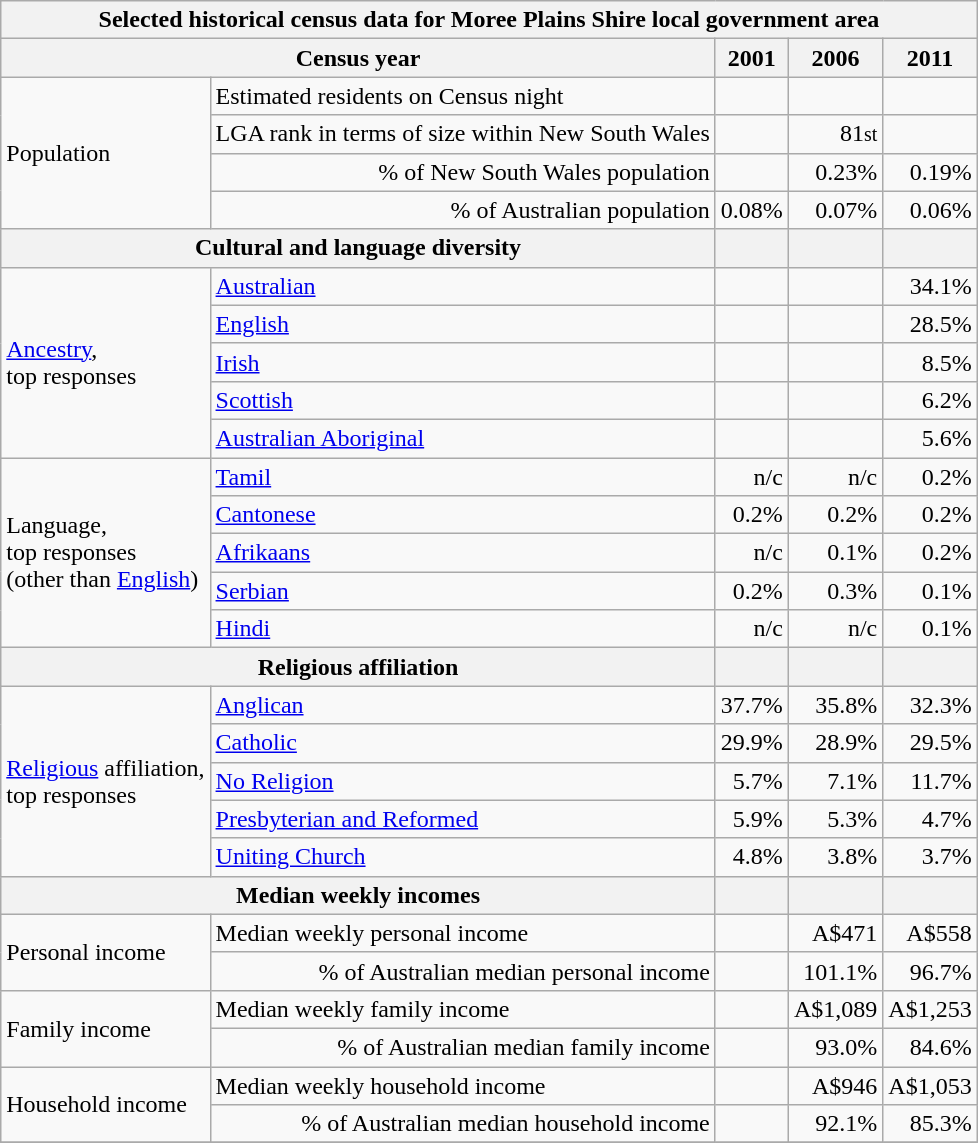<table class="wikitable">
<tr>
<th colspan=6>Selected historical census data for Moree Plains Shire local government area</th>
</tr>
<tr>
<th colspan=3>Census year</th>
<th>2001</th>
<th>2006</th>
<th>2011</th>
</tr>
<tr>
<td rowspan=4 colspan="2">Population</td>
<td>Estimated residents on Census night</td>
<td align="right"></td>
<td align="right"> </td>
<td align="right"> </td>
</tr>
<tr>
<td align="right">LGA rank in terms of size within New South Wales</td>
<td align="right"></td>
<td align="right">81<small>st</small></td>
<td align="right"><small></small></td>
</tr>
<tr>
<td align="right">% of New South Wales population</td>
<td align="right"></td>
<td align="right">0.23%</td>
<td align="right"> 0.19%</td>
</tr>
<tr>
<td align="right">% of Australian population</td>
<td align="right">0.08%</td>
<td align="right"> 0.07%</td>
<td align="right"> 0.06%</td>
</tr>
<tr>
<th colspan=3>Cultural and language diversity</th>
<th></th>
<th></th>
<th></th>
</tr>
<tr>
<td rowspan=5 colspan=2><a href='#'>Ancestry</a>,<br>top responses</td>
<td><a href='#'>Australian</a></td>
<td align="right"></td>
<td align="right"></td>
<td align="right">34.1%</td>
</tr>
<tr>
<td><a href='#'>English</a></td>
<td align="right"></td>
<td align="right"></td>
<td align="right">28.5%</td>
</tr>
<tr>
<td><a href='#'>Irish</a></td>
<td align="right"></td>
<td align="right"></td>
<td align="right">8.5%</td>
</tr>
<tr>
<td><a href='#'>Scottish</a></td>
<td align="right"></td>
<td align="right"></td>
<td align="right">6.2%</td>
</tr>
<tr>
<td><a href='#'>Australian Aboriginal</a></td>
<td align="right"></td>
<td align="right"></td>
<td align="right">5.6%</td>
</tr>
<tr>
<td rowspan=5 colspan=2>Language,<br>top responses<br>(other than <a href='#'>English</a>)</td>
<td><a href='#'>Tamil</a></td>
<td align="right">n/c</td>
<td align="right">n/c</td>
<td align="right"> 0.2%</td>
</tr>
<tr>
<td><a href='#'>Cantonese</a></td>
<td align="right">0.2%</td>
<td align="right"> 0.2%</td>
<td align="right"> 0.2%</td>
</tr>
<tr>
<td><a href='#'>Afrikaans</a></td>
<td align="right">n/c</td>
<td align="right"> 0.1%</td>
<td align="right"> 0.2%</td>
</tr>
<tr>
<td><a href='#'>Serbian</a></td>
<td align="right">0.2%</td>
<td align="right"> 0.3%</td>
<td align="right"> 0.1%</td>
</tr>
<tr>
<td><a href='#'>Hindi</a></td>
<td align="right">n/c</td>
<td align="right"> n/c</td>
<td align="right"> 0.1%</td>
</tr>
<tr>
<th colspan=3>Religious affiliation</th>
<th></th>
<th></th>
<th></th>
</tr>
<tr>
<td rowspan=5 colspan=2><a href='#'>Religious</a> affiliation,<br>top responses</td>
<td><a href='#'>Anglican</a></td>
<td align="right">37.7%</td>
<td align="right"> 35.8%</td>
<td align="right"> 32.3%</td>
</tr>
<tr>
<td><a href='#'>Catholic</a></td>
<td align="right">29.9%</td>
<td align="right"> 28.9%</td>
<td align="right"> 29.5%</td>
</tr>
<tr>
<td><a href='#'>No Religion</a></td>
<td align="right">5.7%</td>
<td align="right"> 7.1%</td>
<td align="right"> 11.7%</td>
</tr>
<tr>
<td><a href='#'>Presbyterian and Reformed</a></td>
<td align="right">5.9%</td>
<td align="right"> 5.3%</td>
<td align="right"> 4.7%</td>
</tr>
<tr>
<td><a href='#'>Uniting Church</a></td>
<td align="right">4.8%</td>
<td align="right"> 3.8%</td>
<td align="right"> 3.7%</td>
</tr>
<tr>
<th colspan=3>Median weekly incomes</th>
<th></th>
<th></th>
<th></th>
</tr>
<tr>
<td rowspan=2 colspan=2>Personal income</td>
<td>Median weekly personal income</td>
<td align="right"></td>
<td align="right">A$471</td>
<td align="right">A$558</td>
</tr>
<tr>
<td align="right">% of Australian median personal income</td>
<td align="right"></td>
<td align="right">101.1%</td>
<td align="right"> 96.7%</td>
</tr>
<tr>
<td rowspan=2 colspan=2>Family income</td>
<td>Median weekly family income</td>
<td align="right"></td>
<td align="right">A$1,089</td>
<td align="right">A$1,253</td>
</tr>
<tr>
<td align="right">% of Australian median family income</td>
<td align="right"></td>
<td align="right">93.0%</td>
<td align="right"> 84.6%</td>
</tr>
<tr>
<td rowspan=2 colspan=2>Household income</td>
<td>Median weekly household income</td>
<td align="right"></td>
<td align="right">A$946</td>
<td align="right">A$1,053</td>
</tr>
<tr>
<td align="right">% of Australian median household income</td>
<td align="right"></td>
<td align="right">92.1%</td>
<td align="right"> 85.3%</td>
</tr>
<tr>
</tr>
</table>
